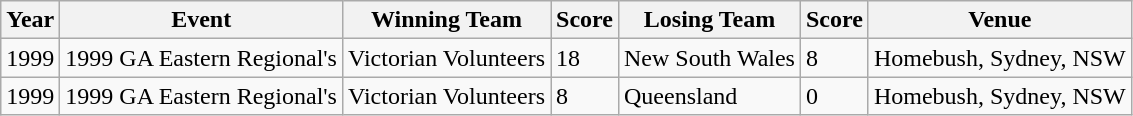<table class="wikitable">
<tr>
<th>Year</th>
<th>Event</th>
<th>Winning Team</th>
<th>Score</th>
<th>Losing Team</th>
<th>Score</th>
<th>Venue</th>
</tr>
<tr>
<td>1999</td>
<td>1999 GA Eastern Regional's</td>
<td>Victorian Volunteers</td>
<td>18</td>
<td>New South Wales</td>
<td>8</td>
<td>Homebush, Sydney, NSW</td>
</tr>
<tr>
<td>1999</td>
<td>1999 GA Eastern Regional's</td>
<td>Victorian Volunteers</td>
<td>8</td>
<td>Queensland</td>
<td>0</td>
<td>Homebush, Sydney, NSW</td>
</tr>
</table>
